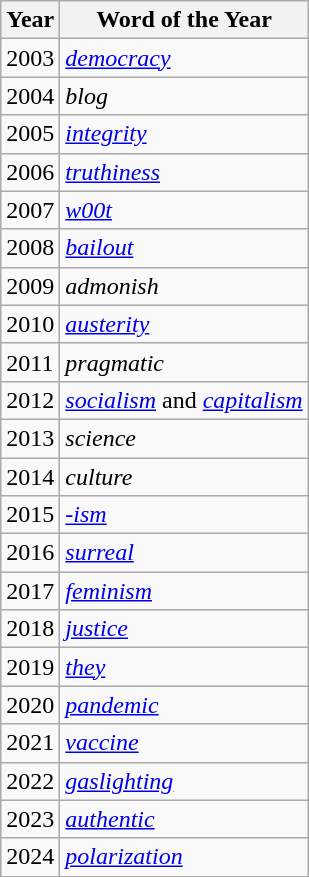<table class="wikitable">
<tr>
<th>Year</th>
<th>Word of the Year</th>
</tr>
<tr>
<td>2003</td>
<td><em><a href='#'>democracy</a></em></td>
</tr>
<tr>
<td>2004</td>
<td><em>blog</em></td>
</tr>
<tr>
<td>2005</td>
<td><em><a href='#'>integrity</a></em></td>
</tr>
<tr>
<td>2006</td>
<td><em><a href='#'>truthiness</a></em></td>
</tr>
<tr>
<td>2007</td>
<td><em><a href='#'>w00t</a></em></td>
</tr>
<tr>
<td>2008</td>
<td><em><a href='#'>bailout</a></em></td>
</tr>
<tr>
<td>2009</td>
<td><em>admonish</em></td>
</tr>
<tr>
<td>2010</td>
<td><em><a href='#'>austerity</a></em></td>
</tr>
<tr>
<td>2011</td>
<td><em>pragmatic</em></td>
</tr>
<tr>
<td>2012</td>
<td><em><a href='#'>socialism</a></em> and <em><a href='#'>capitalism</a></em></td>
</tr>
<tr>
<td>2013</td>
<td><em>science</em></td>
</tr>
<tr>
<td>2014</td>
<td><em>culture</em></td>
</tr>
<tr>
<td>2015</td>
<td><em><a href='#'>-ism</a></em></td>
</tr>
<tr>
<td>2016</td>
<td><a href='#'><em>surreal</em></a></td>
</tr>
<tr>
<td>2017</td>
<td><em><a href='#'>feminism</a></em></td>
</tr>
<tr>
<td>2018</td>
<td><em><a href='#'>justice</a></em></td>
</tr>
<tr>
<td>2019</td>
<td><em><a href='#'>they</a></em></td>
</tr>
<tr>
<td>2020</td>
<td><em><a href='#'>pandemic</a></em></td>
</tr>
<tr>
<td>2021</td>
<td><em><a href='#'>vaccine</a></em></td>
</tr>
<tr>
<td>2022</td>
<td><em><a href='#'>gaslighting</a></em></td>
</tr>
<tr>
<td>2023</td>
<td><a href='#'><em>authentic</em></a></td>
</tr>
<tr>
<td>2024</td>
<td><em><a href='#'>polarization</a></em></td>
</tr>
</table>
